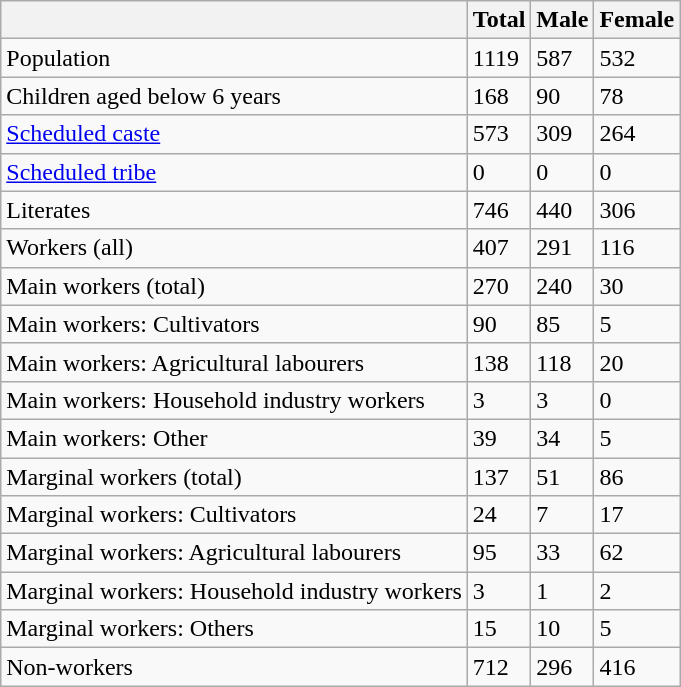<table class="wikitable sortable">
<tr>
<th></th>
<th>Total</th>
<th>Male</th>
<th>Female</th>
</tr>
<tr>
<td>Population</td>
<td>1119</td>
<td>587</td>
<td>532</td>
</tr>
<tr>
<td>Children aged below 6 years</td>
<td>168</td>
<td>90</td>
<td>78</td>
</tr>
<tr>
<td><a href='#'>Scheduled caste</a></td>
<td>573</td>
<td>309</td>
<td>264</td>
</tr>
<tr>
<td><a href='#'>Scheduled tribe</a></td>
<td>0</td>
<td>0</td>
<td>0</td>
</tr>
<tr>
<td>Literates</td>
<td>746</td>
<td>440</td>
<td>306</td>
</tr>
<tr>
<td>Workers (all)</td>
<td>407</td>
<td>291</td>
<td>116</td>
</tr>
<tr>
<td>Main workers (total)</td>
<td>270</td>
<td>240</td>
<td>30</td>
</tr>
<tr>
<td>Main workers: Cultivators</td>
<td>90</td>
<td>85</td>
<td>5</td>
</tr>
<tr>
<td>Main workers: Agricultural labourers</td>
<td>138</td>
<td>118</td>
<td>20</td>
</tr>
<tr>
<td>Main workers: Household industry workers</td>
<td>3</td>
<td>3</td>
<td>0</td>
</tr>
<tr>
<td>Main workers: Other</td>
<td>39</td>
<td>34</td>
<td>5</td>
</tr>
<tr>
<td>Marginal workers (total)</td>
<td>137</td>
<td>51</td>
<td>86</td>
</tr>
<tr>
<td>Marginal workers: Cultivators</td>
<td>24</td>
<td>7</td>
<td>17</td>
</tr>
<tr>
<td>Marginal workers: Agricultural labourers</td>
<td>95</td>
<td>33</td>
<td>62</td>
</tr>
<tr>
<td>Marginal workers: Household industry workers</td>
<td>3</td>
<td>1</td>
<td>2</td>
</tr>
<tr>
<td>Marginal workers: Others</td>
<td>15</td>
<td>10</td>
<td>5</td>
</tr>
<tr>
<td>Non-workers</td>
<td>712</td>
<td>296</td>
<td>416</td>
</tr>
</table>
